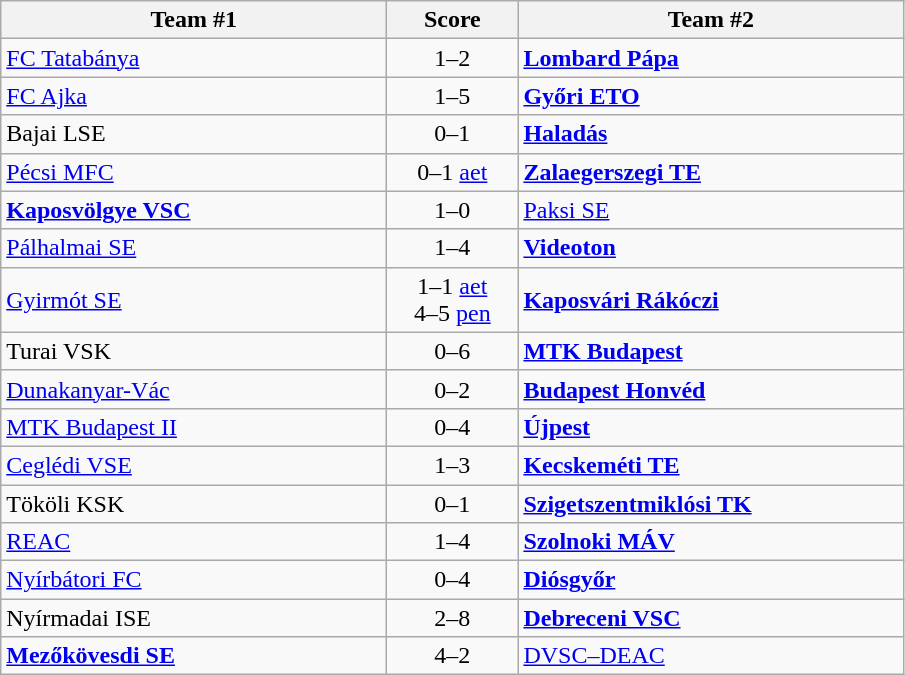<table class="wikitable">
<tr>
<th width="250">Team #1</th>
<th width="80">Score</th>
<th width="250">Team #2</th>
</tr>
<tr>
<td><a href='#'>FC Tatabánya</a></td>
<td align="center">1–2</td>
<td><strong><a href='#'>Lombard Pápa</a></strong></td>
</tr>
<tr>
<td><a href='#'>FC Ajka</a></td>
<td align="center">1–5</td>
<td><strong><a href='#'>Győri ETO</a></strong></td>
</tr>
<tr>
<td>Bajai LSE</td>
<td align="center">0–1</td>
<td><strong><a href='#'>Haladás</a></strong></td>
</tr>
<tr>
<td><a href='#'>Pécsi MFC</a></td>
<td align="center">0–1 <a href='#'>aet</a></td>
<td><strong><a href='#'>Zalaegerszegi TE</a></strong></td>
</tr>
<tr>
<td><strong><a href='#'>Kaposvölgye VSC</a></strong></td>
<td align="center">1–0</td>
<td><a href='#'>Paksi SE</a></td>
</tr>
<tr>
<td><a href='#'>Pálhalmai SE</a></td>
<td align="center">1–4</td>
<td><strong><a href='#'>Videoton</a></strong></td>
</tr>
<tr>
<td><a href='#'>Gyirmót SE</a></td>
<td align="center">1–1 <a href='#'>aet</a><br>4–5 <a href='#'>pen</a></td>
<td><strong><a href='#'>Kaposvári Rákóczi</a></strong></td>
</tr>
<tr>
<td>Turai VSK</td>
<td align="center">0–6</td>
<td><strong><a href='#'>MTK Budapest</a></strong></td>
</tr>
<tr>
<td><a href='#'>Dunakanyar-Vác</a></td>
<td align="center">0–2</td>
<td><strong><a href='#'>Budapest Honvéd</a></strong></td>
</tr>
<tr>
<td><a href='#'>MTK Budapest II</a></td>
<td align="center">0–4</td>
<td><strong><a href='#'>Újpest</a></strong></td>
</tr>
<tr>
<td><a href='#'>Ceglédi VSE</a></td>
<td align="center">1–3</td>
<td><strong><a href='#'>Kecskeméti TE</a></strong></td>
</tr>
<tr>
<td>Tököli KSK</td>
<td align="center">0–1</td>
<td><strong><a href='#'>Szigetszentmiklósi TK</a></strong></td>
</tr>
<tr>
<td><a href='#'>REAC</a></td>
<td align="center">1–4</td>
<td><strong><a href='#'>Szolnoki MÁV</a></strong></td>
</tr>
<tr>
<td><a href='#'>Nyírbátori FC</a></td>
<td align="center">0–4</td>
<td><strong><a href='#'>Diósgyőr</a></strong></td>
</tr>
<tr>
<td>Nyírmadai ISE</td>
<td align="center">2–8</td>
<td><strong><a href='#'>Debreceni VSC</a></strong></td>
</tr>
<tr>
<td><strong><a href='#'>Mezőkövesdi SE</a></strong></td>
<td align="center">4–2</td>
<td><a href='#'>DVSC–DEAC</a></td>
</tr>
</table>
